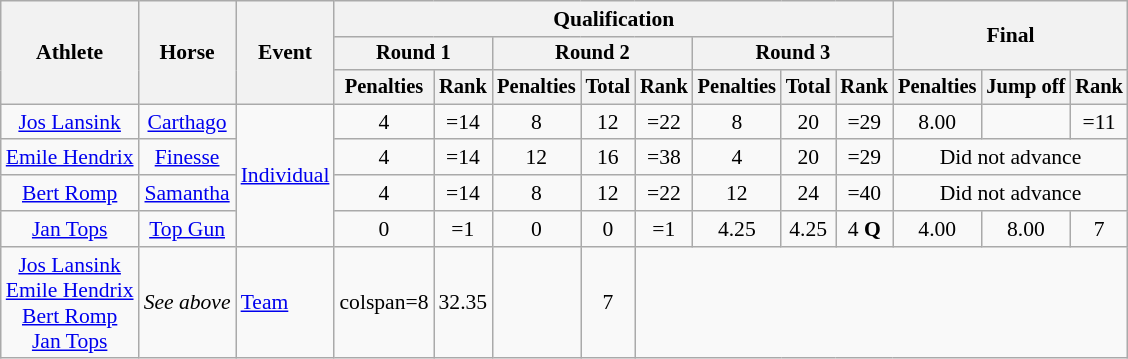<table class="wikitable" style="font-size:90%">
<tr>
<th rowspan="3">Athlete</th>
<th rowspan="3">Horse</th>
<th rowspan="3">Event</th>
<th colspan="8">Qualification</th>
<th colspan="3" rowspan=2>Final</th>
</tr>
<tr style="font-size:95%">
<th colspan="2">Round 1</th>
<th colspan="3">Round 2</th>
<th colspan="3">Round 3</th>
</tr>
<tr style="font-size:95%">
<th>Penalties</th>
<th>Rank</th>
<th>Penalties</th>
<th>Total</th>
<th>Rank</th>
<th>Penalties</th>
<th>Total</th>
<th>Rank</th>
<th>Penalties</th>
<th>Jump off</th>
<th>Rank</th>
</tr>
<tr align=center>
<td><a href='#'>Jos Lansink</a></td>
<td><a href='#'>Carthago</a></td>
<td align=left rowspan=4><a href='#'>Individual</a></td>
<td>4</td>
<td>=14</td>
<td>8</td>
<td>12</td>
<td>=22</td>
<td>8</td>
<td>20</td>
<td>=29</td>
<td>8.00</td>
<td></td>
<td>=11</td>
</tr>
<tr align=center>
<td><a href='#'>Emile Hendrix</a></td>
<td><a href='#'>Finesse</a></td>
<td>4</td>
<td>=14</td>
<td>12</td>
<td>16</td>
<td>=38</td>
<td>4</td>
<td>20</td>
<td>=29</td>
<td colspan=3>Did not advance</td>
</tr>
<tr align=center>
<td><a href='#'>Bert Romp</a></td>
<td><a href='#'>Samantha</a></td>
<td>4</td>
<td>=14</td>
<td>8</td>
<td>12</td>
<td>=22</td>
<td>12</td>
<td>24</td>
<td>=40</td>
<td colspan=3>Did not advance</td>
</tr>
<tr align=center>
<td><a href='#'>Jan Tops</a></td>
<td><a href='#'>Top Gun</a></td>
<td>0</td>
<td>=1</td>
<td>0</td>
<td>0</td>
<td>=1</td>
<td>4.25</td>
<td>4.25</td>
<td>4 <strong>Q</strong></td>
<td>4.00</td>
<td>8.00</td>
<td>7</td>
</tr>
<tr align=center>
<td><a href='#'>Jos Lansink</a><br><a href='#'>Emile Hendrix</a><br><a href='#'>Bert Romp</a><br><a href='#'>Jan Tops</a></td>
<td><em>See above</em></td>
<td align=left rowspan=4><a href='#'>Team</a></td>
<td>colspan=8 </td>
<td>32.35</td>
<td></td>
<td>7</td>
</tr>
</table>
